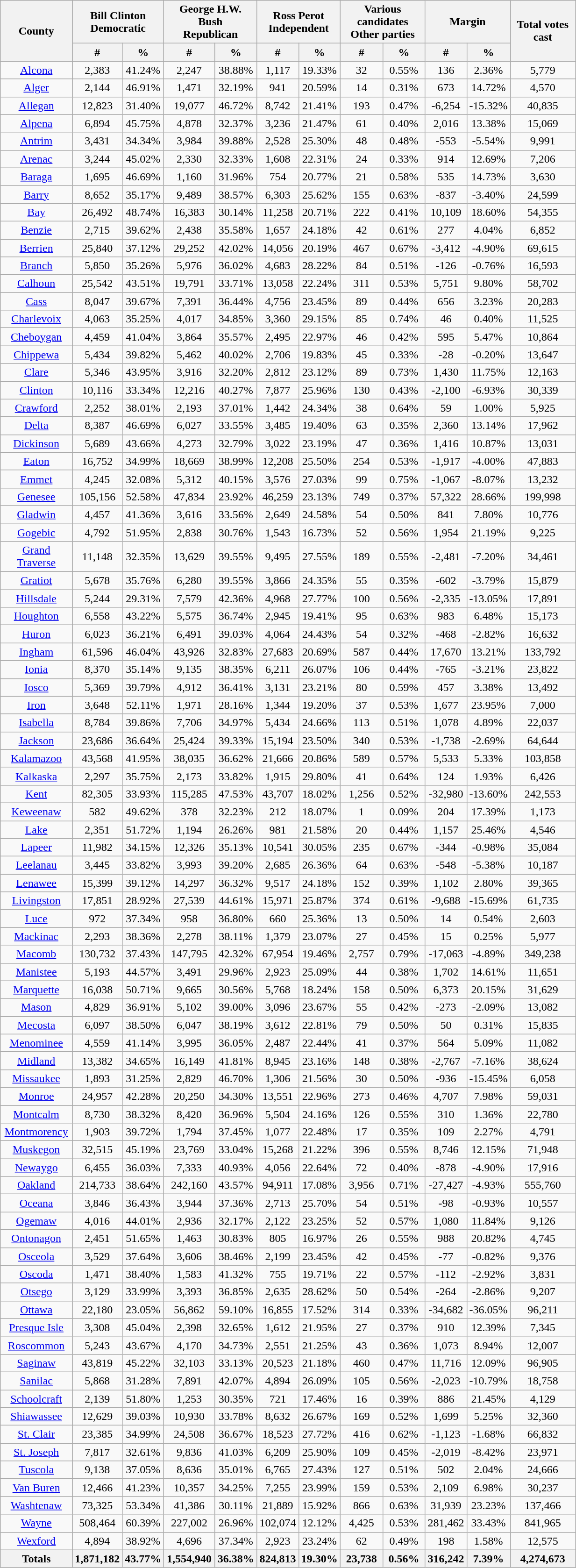<table width="65%" class="wikitable sortable">
<tr>
<th colspan="1" rowspan="2">County</th>
<th style="text-align:center;" colspan="2">Bill Clinton<br>Democratic</th>
<th style="text-align:center;" colspan="2">George H.W. Bush<br>Republican</th>
<th style="text-align:center;" colspan="2">Ross Perot<br>Independent</th>
<th style="text-align:center;" colspan="2">Various candidates<br>Other parties</th>
<th style="text-align:center;" colspan="2">Margin</th>
<th colspan="1" rowspan="2" style="text-align:center;">Total votes cast</th>
</tr>
<tr>
<th style="text-align:center;" data-sort-type="number">#</th>
<th style="text-align:center;" data-sort-type="number">%</th>
<th style="text-align:center;" data-sort-type="number">#</th>
<th style="text-align:center;" data-sort-type="number">%</th>
<th style="text-align:center;" data-sort-type="number">#</th>
<th style="text-align:center;" data-sort-type="number">%</th>
<th style="text-align:center;" data-sort-type="number">#</th>
<th style="text-align:center;" data-sort-type="number">%</th>
<th style="text-align:center;" data-sort-type="number">#</th>
<th style="text-align:center;" data-sort-type="number">%</th>
</tr>
<tr style="text-align:center;">
<td><a href='#'>Alcona</a></td>
<td>2,383</td>
<td>41.24%</td>
<td>2,247</td>
<td>38.88%</td>
<td>1,117</td>
<td>19.33%</td>
<td>32</td>
<td>0.55%</td>
<td>136</td>
<td>2.36%</td>
<td>5,779</td>
</tr>
<tr style="text-align:center;">
<td><a href='#'>Alger</a></td>
<td>2,144</td>
<td>46.91%</td>
<td>1,471</td>
<td>32.19%</td>
<td>941</td>
<td>20.59%</td>
<td>14</td>
<td>0.31%</td>
<td>673</td>
<td>14.72%</td>
<td>4,570</td>
</tr>
<tr style="text-align:center;">
<td><a href='#'>Allegan</a></td>
<td>12,823</td>
<td>31.40%</td>
<td>19,077</td>
<td>46.72%</td>
<td>8,742</td>
<td>21.41%</td>
<td>193</td>
<td>0.47%</td>
<td>-6,254</td>
<td>-15.32%</td>
<td>40,835</td>
</tr>
<tr style="text-align:center;">
<td><a href='#'>Alpena</a></td>
<td>6,894</td>
<td>45.75%</td>
<td>4,878</td>
<td>32.37%</td>
<td>3,236</td>
<td>21.47%</td>
<td>61</td>
<td>0.40%</td>
<td>2,016</td>
<td>13.38%</td>
<td>15,069</td>
</tr>
<tr style="text-align:center;">
<td><a href='#'>Antrim</a></td>
<td>3,431</td>
<td>34.34%</td>
<td>3,984</td>
<td>39.88%</td>
<td>2,528</td>
<td>25.30%</td>
<td>48</td>
<td>0.48%</td>
<td>-553</td>
<td>-5.54%</td>
<td>9,991</td>
</tr>
<tr style="text-align:center;">
<td><a href='#'>Arenac</a></td>
<td>3,244</td>
<td>45.02%</td>
<td>2,330</td>
<td>32.33%</td>
<td>1,608</td>
<td>22.31%</td>
<td>24</td>
<td>0.33%</td>
<td>914</td>
<td>12.69%</td>
<td>7,206</td>
</tr>
<tr style="text-align:center;">
<td><a href='#'>Baraga</a></td>
<td>1,695</td>
<td>46.69%</td>
<td>1,160</td>
<td>31.96%</td>
<td>754</td>
<td>20.77%</td>
<td>21</td>
<td>0.58%</td>
<td>535</td>
<td>14.73%</td>
<td>3,630</td>
</tr>
<tr style="text-align:center;">
<td><a href='#'>Barry</a></td>
<td>8,652</td>
<td>35.17%</td>
<td>9,489</td>
<td>38.57%</td>
<td>6,303</td>
<td>25.62%</td>
<td>155</td>
<td>0.63%</td>
<td>-837</td>
<td>-3.40%</td>
<td>24,599</td>
</tr>
<tr style="text-align:center;">
<td><a href='#'>Bay</a></td>
<td>26,492</td>
<td>48.74%</td>
<td>16,383</td>
<td>30.14%</td>
<td>11,258</td>
<td>20.71%</td>
<td>222</td>
<td>0.41%</td>
<td>10,109</td>
<td>18.60%</td>
<td>54,355</td>
</tr>
<tr style="text-align:center;">
<td><a href='#'>Benzie</a></td>
<td>2,715</td>
<td>39.62%</td>
<td>2,438</td>
<td>35.58%</td>
<td>1,657</td>
<td>24.18%</td>
<td>42</td>
<td>0.61%</td>
<td>277</td>
<td>4.04%</td>
<td>6,852</td>
</tr>
<tr style="text-align:center;">
<td><a href='#'>Berrien</a></td>
<td>25,840</td>
<td>37.12%</td>
<td>29,252</td>
<td>42.02%</td>
<td>14,056</td>
<td>20.19%</td>
<td>467</td>
<td>0.67%</td>
<td>-3,412</td>
<td>-4.90%</td>
<td>69,615</td>
</tr>
<tr style="text-align:center;">
<td><a href='#'>Branch</a></td>
<td>5,850</td>
<td>35.26%</td>
<td>5,976</td>
<td>36.02%</td>
<td>4,683</td>
<td>28.22%</td>
<td>84</td>
<td>0.51%</td>
<td>-126</td>
<td>-0.76%</td>
<td>16,593</td>
</tr>
<tr style="text-align:center;">
<td><a href='#'>Calhoun</a></td>
<td>25,542</td>
<td>43.51%</td>
<td>19,791</td>
<td>33.71%</td>
<td>13,058</td>
<td>22.24%</td>
<td>311</td>
<td>0.53%</td>
<td>5,751</td>
<td>9.80%</td>
<td>58,702</td>
</tr>
<tr style="text-align:center;">
<td><a href='#'>Cass</a></td>
<td>8,047</td>
<td>39.67%</td>
<td>7,391</td>
<td>36.44%</td>
<td>4,756</td>
<td>23.45%</td>
<td>89</td>
<td>0.44%</td>
<td>656</td>
<td>3.23%</td>
<td>20,283</td>
</tr>
<tr style="text-align:center;">
<td><a href='#'>Charlevoix</a></td>
<td>4,063</td>
<td>35.25%</td>
<td>4,017</td>
<td>34.85%</td>
<td>3,360</td>
<td>29.15%</td>
<td>85</td>
<td>0.74%</td>
<td>46</td>
<td>0.40%</td>
<td>11,525</td>
</tr>
<tr style="text-align:center;">
<td><a href='#'>Cheboygan</a></td>
<td>4,459</td>
<td>41.04%</td>
<td>3,864</td>
<td>35.57%</td>
<td>2,495</td>
<td>22.97%</td>
<td>46</td>
<td>0.42%</td>
<td>595</td>
<td>5.47%</td>
<td>10,864</td>
</tr>
<tr style="text-align:center;">
<td><a href='#'>Chippewa</a></td>
<td>5,434</td>
<td>39.82%</td>
<td>5,462</td>
<td>40.02%</td>
<td>2,706</td>
<td>19.83%</td>
<td>45</td>
<td>0.33%</td>
<td>-28</td>
<td>-0.20%</td>
<td>13,647</td>
</tr>
<tr style="text-align:center;">
<td><a href='#'>Clare</a></td>
<td>5,346</td>
<td>43.95%</td>
<td>3,916</td>
<td>32.20%</td>
<td>2,812</td>
<td>23.12%</td>
<td>89</td>
<td>0.73%</td>
<td>1,430</td>
<td>11.75%</td>
<td>12,163</td>
</tr>
<tr style="text-align:center;">
<td><a href='#'>Clinton</a></td>
<td>10,116</td>
<td>33.34%</td>
<td>12,216</td>
<td>40.27%</td>
<td>7,877</td>
<td>25.96%</td>
<td>130</td>
<td>0.43%</td>
<td>-2,100</td>
<td>-6.93%</td>
<td>30,339</td>
</tr>
<tr style="text-align:center;">
<td><a href='#'>Crawford</a></td>
<td>2,252</td>
<td>38.01%</td>
<td>2,193</td>
<td>37.01%</td>
<td>1,442</td>
<td>24.34%</td>
<td>38</td>
<td>0.64%</td>
<td>59</td>
<td>1.00%</td>
<td>5,925</td>
</tr>
<tr style="text-align:center;">
<td><a href='#'>Delta</a></td>
<td>8,387</td>
<td>46.69%</td>
<td>6,027</td>
<td>33.55%</td>
<td>3,485</td>
<td>19.40%</td>
<td>63</td>
<td>0.35%</td>
<td>2,360</td>
<td>13.14%</td>
<td>17,962</td>
</tr>
<tr style="text-align:center;">
<td><a href='#'>Dickinson</a></td>
<td>5,689</td>
<td>43.66%</td>
<td>4,273</td>
<td>32.79%</td>
<td>3,022</td>
<td>23.19%</td>
<td>47</td>
<td>0.36%</td>
<td>1,416</td>
<td>10.87%</td>
<td>13,031</td>
</tr>
<tr style="text-align:center;">
<td><a href='#'>Eaton</a></td>
<td>16,752</td>
<td>34.99%</td>
<td>18,669</td>
<td>38.99%</td>
<td>12,208</td>
<td>25.50%</td>
<td>254</td>
<td>0.53%</td>
<td>-1,917</td>
<td>-4.00%</td>
<td>47,883</td>
</tr>
<tr style="text-align:center;">
<td><a href='#'>Emmet</a></td>
<td>4,245</td>
<td>32.08%</td>
<td>5,312</td>
<td>40.15%</td>
<td>3,576</td>
<td>27.03%</td>
<td>99</td>
<td>0.75%</td>
<td>-1,067</td>
<td>-8.07%</td>
<td>13,232</td>
</tr>
<tr style="text-align:center;">
<td><a href='#'>Genesee</a></td>
<td>105,156</td>
<td>52.58%</td>
<td>47,834</td>
<td>23.92%</td>
<td>46,259</td>
<td>23.13%</td>
<td>749</td>
<td>0.37%</td>
<td>57,322</td>
<td>28.66%</td>
<td>199,998</td>
</tr>
<tr style="text-align:center;">
<td><a href='#'>Gladwin</a></td>
<td>4,457</td>
<td>41.36%</td>
<td>3,616</td>
<td>33.56%</td>
<td>2,649</td>
<td>24.58%</td>
<td>54</td>
<td>0.50%</td>
<td>841</td>
<td>7.80%</td>
<td>10,776</td>
</tr>
<tr style="text-align:center;">
<td><a href='#'>Gogebic</a></td>
<td>4,792</td>
<td>51.95%</td>
<td>2,838</td>
<td>30.76%</td>
<td>1,543</td>
<td>16.73%</td>
<td>52</td>
<td>0.56%</td>
<td>1,954</td>
<td>21.19%</td>
<td>9,225</td>
</tr>
<tr style="text-align:center;">
<td><a href='#'>Grand Traverse</a></td>
<td>11,148</td>
<td>32.35%</td>
<td>13,629</td>
<td>39.55%</td>
<td>9,495</td>
<td>27.55%</td>
<td>189</td>
<td>0.55%</td>
<td>-2,481</td>
<td>-7.20%</td>
<td>34,461</td>
</tr>
<tr style="text-align:center;">
<td><a href='#'>Gratiot</a></td>
<td>5,678</td>
<td>35.76%</td>
<td>6,280</td>
<td>39.55%</td>
<td>3,866</td>
<td>24.35%</td>
<td>55</td>
<td>0.35%</td>
<td>-602</td>
<td>-3.79%</td>
<td>15,879</td>
</tr>
<tr style="text-align:center;">
<td><a href='#'>Hillsdale</a></td>
<td>5,244</td>
<td>29.31%</td>
<td>7,579</td>
<td>42.36%</td>
<td>4,968</td>
<td>27.77%</td>
<td>100</td>
<td>0.56%</td>
<td>-2,335</td>
<td>-13.05%</td>
<td>17,891</td>
</tr>
<tr style="text-align:center;">
<td><a href='#'>Houghton</a></td>
<td>6,558</td>
<td>43.22%</td>
<td>5,575</td>
<td>36.74%</td>
<td>2,945</td>
<td>19.41%</td>
<td>95</td>
<td>0.63%</td>
<td>983</td>
<td>6.48%</td>
<td>15,173</td>
</tr>
<tr style="text-align:center;">
<td><a href='#'>Huron</a></td>
<td>6,023</td>
<td>36.21%</td>
<td>6,491</td>
<td>39.03%</td>
<td>4,064</td>
<td>24.43%</td>
<td>54</td>
<td>0.32%</td>
<td>-468</td>
<td>-2.82%</td>
<td>16,632</td>
</tr>
<tr style="text-align:center;">
<td><a href='#'>Ingham</a></td>
<td>61,596</td>
<td>46.04%</td>
<td>43,926</td>
<td>32.83%</td>
<td>27,683</td>
<td>20.69%</td>
<td>587</td>
<td>0.44%</td>
<td>17,670</td>
<td>13.21%</td>
<td>133,792</td>
</tr>
<tr style="text-align:center;">
<td><a href='#'>Ionia</a></td>
<td>8,370</td>
<td>35.14%</td>
<td>9,135</td>
<td>38.35%</td>
<td>6,211</td>
<td>26.07%</td>
<td>106</td>
<td>0.44%</td>
<td>-765</td>
<td>-3.21%</td>
<td>23,822</td>
</tr>
<tr style="text-align:center;">
<td><a href='#'>Iosco</a></td>
<td>5,369</td>
<td>39.79%</td>
<td>4,912</td>
<td>36.41%</td>
<td>3,131</td>
<td>23.21%</td>
<td>80</td>
<td>0.59%</td>
<td>457</td>
<td>3.38%</td>
<td>13,492</td>
</tr>
<tr style="text-align:center;">
<td><a href='#'>Iron</a></td>
<td>3,648</td>
<td>52.11%</td>
<td>1,971</td>
<td>28.16%</td>
<td>1,344</td>
<td>19.20%</td>
<td>37</td>
<td>0.53%</td>
<td>1,677</td>
<td>23.95%</td>
<td>7,000</td>
</tr>
<tr style="text-align:center;">
<td><a href='#'>Isabella</a></td>
<td>8,784</td>
<td>39.86%</td>
<td>7,706</td>
<td>34.97%</td>
<td>5,434</td>
<td>24.66%</td>
<td>113</td>
<td>0.51%</td>
<td>1,078</td>
<td>4.89%</td>
<td>22,037</td>
</tr>
<tr style="text-align:center;">
<td><a href='#'>Jackson</a></td>
<td>23,686</td>
<td>36.64%</td>
<td>25,424</td>
<td>39.33%</td>
<td>15,194</td>
<td>23.50%</td>
<td>340</td>
<td>0.53%</td>
<td>-1,738</td>
<td>-2.69%</td>
<td>64,644</td>
</tr>
<tr style="text-align:center;">
<td><a href='#'>Kalamazoo</a></td>
<td>43,568</td>
<td>41.95%</td>
<td>38,035</td>
<td>36.62%</td>
<td>21,666</td>
<td>20.86%</td>
<td>589</td>
<td>0.57%</td>
<td>5,533</td>
<td>5.33%</td>
<td>103,858</td>
</tr>
<tr style="text-align:center;">
<td><a href='#'>Kalkaska</a></td>
<td>2,297</td>
<td>35.75%</td>
<td>2,173</td>
<td>33.82%</td>
<td>1,915</td>
<td>29.80%</td>
<td>41</td>
<td>0.64%</td>
<td>124</td>
<td>1.93%</td>
<td>6,426</td>
</tr>
<tr style="text-align:center;">
<td><a href='#'>Kent</a></td>
<td>82,305</td>
<td>33.93%</td>
<td>115,285</td>
<td>47.53%</td>
<td>43,707</td>
<td>18.02%</td>
<td>1,256</td>
<td>0.52%</td>
<td>-32,980</td>
<td>-13.60%</td>
<td>242,553</td>
</tr>
<tr style="text-align:center;">
<td><a href='#'>Keweenaw</a></td>
<td>582</td>
<td>49.62%</td>
<td>378</td>
<td>32.23%</td>
<td>212</td>
<td>18.07%</td>
<td>1</td>
<td>0.09%</td>
<td>204</td>
<td>17.39%</td>
<td>1,173</td>
</tr>
<tr style="text-align:center;">
<td><a href='#'>Lake</a></td>
<td>2,351</td>
<td>51.72%</td>
<td>1,194</td>
<td>26.26%</td>
<td>981</td>
<td>21.58%</td>
<td>20</td>
<td>0.44%</td>
<td>1,157</td>
<td>25.46%</td>
<td>4,546</td>
</tr>
<tr style="text-align:center;">
<td><a href='#'>Lapeer</a></td>
<td>11,982</td>
<td>34.15%</td>
<td>12,326</td>
<td>35.13%</td>
<td>10,541</td>
<td>30.05%</td>
<td>235</td>
<td>0.67%</td>
<td>-344</td>
<td>-0.98%</td>
<td>35,084</td>
</tr>
<tr style="text-align:center;">
<td><a href='#'>Leelanau</a></td>
<td>3,445</td>
<td>33.82%</td>
<td>3,993</td>
<td>39.20%</td>
<td>2,685</td>
<td>26.36%</td>
<td>64</td>
<td>0.63%</td>
<td>-548</td>
<td>-5.38%</td>
<td>10,187</td>
</tr>
<tr style="text-align:center;">
<td><a href='#'>Lenawee</a></td>
<td>15,399</td>
<td>39.12%</td>
<td>14,297</td>
<td>36.32%</td>
<td>9,517</td>
<td>24.18%</td>
<td>152</td>
<td>0.39%</td>
<td>1,102</td>
<td>2.80%</td>
<td>39,365</td>
</tr>
<tr style="text-align:center;">
<td><a href='#'>Livingston</a></td>
<td>17,851</td>
<td>28.92%</td>
<td>27,539</td>
<td>44.61%</td>
<td>15,971</td>
<td>25.87%</td>
<td>374</td>
<td>0.61%</td>
<td>-9,688</td>
<td>-15.69%</td>
<td>61,735</td>
</tr>
<tr style="text-align:center;">
<td><a href='#'>Luce</a></td>
<td>972</td>
<td>37.34%</td>
<td>958</td>
<td>36.80%</td>
<td>660</td>
<td>25.36%</td>
<td>13</td>
<td>0.50%</td>
<td>14</td>
<td>0.54%</td>
<td>2,603</td>
</tr>
<tr style="text-align:center;">
<td><a href='#'>Mackinac</a></td>
<td>2,293</td>
<td>38.36%</td>
<td>2,278</td>
<td>38.11%</td>
<td>1,379</td>
<td>23.07%</td>
<td>27</td>
<td>0.45%</td>
<td>15</td>
<td>0.25%</td>
<td>5,977</td>
</tr>
<tr style="text-align:center;">
<td><a href='#'>Macomb</a></td>
<td>130,732</td>
<td>37.43%</td>
<td>147,795</td>
<td>42.32%</td>
<td>67,954</td>
<td>19.46%</td>
<td>2,757</td>
<td>0.79%</td>
<td>-17,063</td>
<td>-4.89%</td>
<td>349,238</td>
</tr>
<tr style="text-align:center;">
<td><a href='#'>Manistee</a></td>
<td>5,193</td>
<td>44.57%</td>
<td>3,491</td>
<td>29.96%</td>
<td>2,923</td>
<td>25.09%</td>
<td>44</td>
<td>0.38%</td>
<td>1,702</td>
<td>14.61%</td>
<td>11,651</td>
</tr>
<tr style="text-align:center;">
<td><a href='#'>Marquette</a></td>
<td>16,038</td>
<td>50.71%</td>
<td>9,665</td>
<td>30.56%</td>
<td>5,768</td>
<td>18.24%</td>
<td>158</td>
<td>0.50%</td>
<td>6,373</td>
<td>20.15%</td>
<td>31,629</td>
</tr>
<tr style="text-align:center;">
<td><a href='#'>Mason</a></td>
<td>4,829</td>
<td>36.91%</td>
<td>5,102</td>
<td>39.00%</td>
<td>3,096</td>
<td>23.67%</td>
<td>55</td>
<td>0.42%</td>
<td>-273</td>
<td>-2.09%</td>
<td>13,082</td>
</tr>
<tr style="text-align:center;">
<td><a href='#'>Mecosta</a></td>
<td>6,097</td>
<td>38.50%</td>
<td>6,047</td>
<td>38.19%</td>
<td>3,612</td>
<td>22.81%</td>
<td>79</td>
<td>0.50%</td>
<td>50</td>
<td>0.31%</td>
<td>15,835</td>
</tr>
<tr style="text-align:center;">
<td><a href='#'>Menominee</a></td>
<td>4,559</td>
<td>41.14%</td>
<td>3,995</td>
<td>36.05%</td>
<td>2,487</td>
<td>22.44%</td>
<td>41</td>
<td>0.37%</td>
<td>564</td>
<td>5.09%</td>
<td>11,082</td>
</tr>
<tr style="text-align:center;">
<td><a href='#'>Midland</a></td>
<td>13,382</td>
<td>34.65%</td>
<td>16,149</td>
<td>41.81%</td>
<td>8,945</td>
<td>23.16%</td>
<td>148</td>
<td>0.38%</td>
<td>-2,767</td>
<td>-7.16%</td>
<td>38,624</td>
</tr>
<tr style="text-align:center;">
<td><a href='#'>Missaukee</a></td>
<td>1,893</td>
<td>31.25%</td>
<td>2,829</td>
<td>46.70%</td>
<td>1,306</td>
<td>21.56%</td>
<td>30</td>
<td>0.50%</td>
<td>-936</td>
<td>-15.45%</td>
<td>6,058</td>
</tr>
<tr style="text-align:center;">
<td><a href='#'>Monroe</a></td>
<td>24,957</td>
<td>42.28%</td>
<td>20,250</td>
<td>34.30%</td>
<td>13,551</td>
<td>22.96%</td>
<td>273</td>
<td>0.46%</td>
<td>4,707</td>
<td>7.98%</td>
<td>59,031</td>
</tr>
<tr style="text-align:center;">
<td><a href='#'>Montcalm</a></td>
<td>8,730</td>
<td>38.32%</td>
<td>8,420</td>
<td>36.96%</td>
<td>5,504</td>
<td>24.16%</td>
<td>126</td>
<td>0.55%</td>
<td>310</td>
<td>1.36%</td>
<td>22,780</td>
</tr>
<tr style="text-align:center;">
<td><a href='#'>Montmorency</a></td>
<td>1,903</td>
<td>39.72%</td>
<td>1,794</td>
<td>37.45%</td>
<td>1,077</td>
<td>22.48%</td>
<td>17</td>
<td>0.35%</td>
<td>109</td>
<td>2.27%</td>
<td>4,791</td>
</tr>
<tr style="text-align:center;">
<td><a href='#'>Muskegon</a></td>
<td>32,515</td>
<td>45.19%</td>
<td>23,769</td>
<td>33.04%</td>
<td>15,268</td>
<td>21.22%</td>
<td>396</td>
<td>0.55%</td>
<td>8,746</td>
<td>12.15%</td>
<td>71,948</td>
</tr>
<tr style="text-align:center;">
<td><a href='#'>Newaygo</a></td>
<td>6,455</td>
<td>36.03%</td>
<td>7,333</td>
<td>40.93%</td>
<td>4,056</td>
<td>22.64%</td>
<td>72</td>
<td>0.40%</td>
<td>-878</td>
<td>-4.90%</td>
<td>17,916</td>
</tr>
<tr style="text-align:center;">
<td><a href='#'>Oakland</a></td>
<td>214,733</td>
<td>38.64%</td>
<td>242,160</td>
<td>43.57%</td>
<td>94,911</td>
<td>17.08%</td>
<td>3,956</td>
<td>0.71%</td>
<td>-27,427</td>
<td>-4.93%</td>
<td>555,760</td>
</tr>
<tr style="text-align:center;">
<td><a href='#'>Oceana</a></td>
<td>3,846</td>
<td>36.43%</td>
<td>3,944</td>
<td>37.36%</td>
<td>2,713</td>
<td>25.70%</td>
<td>54</td>
<td>0.51%</td>
<td>-98</td>
<td>-0.93%</td>
<td>10,557</td>
</tr>
<tr style="text-align:center;">
<td><a href='#'>Ogemaw</a></td>
<td>4,016</td>
<td>44.01%</td>
<td>2,936</td>
<td>32.17%</td>
<td>2,122</td>
<td>23.25%</td>
<td>52</td>
<td>0.57%</td>
<td>1,080</td>
<td>11.84%</td>
<td>9,126</td>
</tr>
<tr style="text-align:center;">
<td><a href='#'>Ontonagon</a></td>
<td>2,451</td>
<td>51.65%</td>
<td>1,463</td>
<td>30.83%</td>
<td>805</td>
<td>16.97%</td>
<td>26</td>
<td>0.55%</td>
<td>988</td>
<td>20.82%</td>
<td>4,745</td>
</tr>
<tr style="text-align:center;">
<td><a href='#'>Osceola</a></td>
<td>3,529</td>
<td>37.64%</td>
<td>3,606</td>
<td>38.46%</td>
<td>2,199</td>
<td>23.45%</td>
<td>42</td>
<td>0.45%</td>
<td>-77</td>
<td>-0.82%</td>
<td>9,376</td>
</tr>
<tr style="text-align:center;">
<td><a href='#'>Oscoda</a></td>
<td>1,471</td>
<td>38.40%</td>
<td>1,583</td>
<td>41.32%</td>
<td>755</td>
<td>19.71%</td>
<td>22</td>
<td>0.57%</td>
<td>-112</td>
<td>-2.92%</td>
<td>3,831</td>
</tr>
<tr style="text-align:center;">
<td><a href='#'>Otsego</a></td>
<td>3,129</td>
<td>33.99%</td>
<td>3,393</td>
<td>36.85%</td>
<td>2,635</td>
<td>28.62%</td>
<td>50</td>
<td>0.54%</td>
<td>-264</td>
<td>-2.86%</td>
<td>9,207</td>
</tr>
<tr style="text-align:center;">
<td><a href='#'>Ottawa</a></td>
<td>22,180</td>
<td>23.05%</td>
<td>56,862</td>
<td>59.10%</td>
<td>16,855</td>
<td>17.52%</td>
<td>314</td>
<td>0.33%</td>
<td>-34,682</td>
<td>-36.05%</td>
<td>96,211</td>
</tr>
<tr style="text-align:center;">
<td><a href='#'>Presque Isle</a></td>
<td>3,308</td>
<td>45.04%</td>
<td>2,398</td>
<td>32.65%</td>
<td>1,612</td>
<td>21.95%</td>
<td>27</td>
<td>0.37%</td>
<td>910</td>
<td>12.39%</td>
<td>7,345</td>
</tr>
<tr style="text-align:center;">
<td><a href='#'>Roscommon</a></td>
<td>5,243</td>
<td>43.67%</td>
<td>4,170</td>
<td>34.73%</td>
<td>2,551</td>
<td>21.25%</td>
<td>43</td>
<td>0.36%</td>
<td>1,073</td>
<td>8.94%</td>
<td>12,007</td>
</tr>
<tr style="text-align:center;">
<td><a href='#'>Saginaw</a></td>
<td>43,819</td>
<td>45.22%</td>
<td>32,103</td>
<td>33.13%</td>
<td>20,523</td>
<td>21.18%</td>
<td>460</td>
<td>0.47%</td>
<td>11,716</td>
<td>12.09%</td>
<td>96,905</td>
</tr>
<tr style="text-align:center;">
<td><a href='#'>Sanilac</a></td>
<td>5,868</td>
<td>31.28%</td>
<td>7,891</td>
<td>42.07%</td>
<td>4,894</td>
<td>26.09%</td>
<td>105</td>
<td>0.56%</td>
<td>-2,023</td>
<td>-10.79%</td>
<td>18,758</td>
</tr>
<tr style="text-align:center;">
<td><a href='#'>Schoolcraft</a></td>
<td>2,139</td>
<td>51.80%</td>
<td>1,253</td>
<td>30.35%</td>
<td>721</td>
<td>17.46%</td>
<td>16</td>
<td>0.39%</td>
<td>886</td>
<td>21.45%</td>
<td>4,129</td>
</tr>
<tr style="text-align:center;">
<td><a href='#'>Shiawassee</a></td>
<td>12,629</td>
<td>39.03%</td>
<td>10,930</td>
<td>33.78%</td>
<td>8,632</td>
<td>26.67%</td>
<td>169</td>
<td>0.52%</td>
<td>1,699</td>
<td>5.25%</td>
<td>32,360</td>
</tr>
<tr style="text-align:center;">
<td><a href='#'>St. Clair</a></td>
<td>23,385</td>
<td>34.99%</td>
<td>24,508</td>
<td>36.67%</td>
<td>18,523</td>
<td>27.72%</td>
<td>416</td>
<td>0.62%</td>
<td>-1,123</td>
<td>-1.68%</td>
<td>66,832</td>
</tr>
<tr style="text-align:center;">
<td><a href='#'>St. Joseph</a></td>
<td>7,817</td>
<td>32.61%</td>
<td>9,836</td>
<td>41.03%</td>
<td>6,209</td>
<td>25.90%</td>
<td>109</td>
<td>0.45%</td>
<td>-2,019</td>
<td>-8.42%</td>
<td>23,971</td>
</tr>
<tr style="text-align:center;">
<td><a href='#'>Tuscola</a></td>
<td>9,138</td>
<td>37.05%</td>
<td>8,636</td>
<td>35.01%</td>
<td>6,765</td>
<td>27.43%</td>
<td>127</td>
<td>0.51%</td>
<td>502</td>
<td>2.04%</td>
<td>24,666</td>
</tr>
<tr style="text-align:center;">
<td><a href='#'>Van Buren</a></td>
<td>12,466</td>
<td>41.23%</td>
<td>10,357</td>
<td>34.25%</td>
<td>7,255</td>
<td>23.99%</td>
<td>159</td>
<td>0.53%</td>
<td>2,109</td>
<td>6.98%</td>
<td>30,237</td>
</tr>
<tr style="text-align:center;">
<td><a href='#'>Washtenaw</a></td>
<td>73,325</td>
<td>53.34%</td>
<td>41,386</td>
<td>30.11%</td>
<td>21,889</td>
<td>15.92%</td>
<td>866</td>
<td>0.63%</td>
<td>31,939</td>
<td>23.23%</td>
<td>137,466</td>
</tr>
<tr style="text-align:center;">
<td><a href='#'>Wayne</a></td>
<td>508,464</td>
<td>60.39%</td>
<td>227,002</td>
<td>26.96%</td>
<td>102,074</td>
<td>12.12%</td>
<td>4,425</td>
<td>0.53%</td>
<td>281,462</td>
<td>33.43%</td>
<td>841,965</td>
</tr>
<tr style="text-align:center;">
<td><a href='#'>Wexford</a></td>
<td>4,894</td>
<td>38.92%</td>
<td>4,696</td>
<td>37.34%</td>
<td>2,923</td>
<td>23.24%</td>
<td>62</td>
<td>0.49%</td>
<td>198</td>
<td>1.58%</td>
<td>12,575</td>
</tr>
<tr style="text-align:center;">
<th>Totals</th>
<th>1,871,182</th>
<th>43.77%</th>
<th>1,554,940</th>
<th>36.38%</th>
<th>824,813</th>
<th>19.30%</th>
<th>23,738</th>
<th>0.56%</th>
<th>316,242</th>
<th>7.39%</th>
<th>4,274,673</th>
</tr>
</table>
